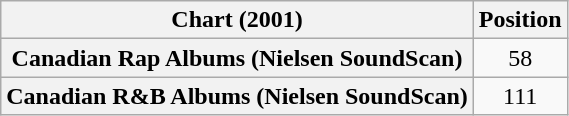<table class="wikitable sortable plainrowheaders" style="text-align:center;">
<tr>
<th scope="col">Chart (2001)</th>
<th scope="col">Position</th>
</tr>
<tr>
<th scope="row">Canadian Rap Albums (Nielsen SoundScan)</th>
<td>58</td>
</tr>
<tr>
<th scope="row">Canadian R&B Albums (Nielsen SoundScan)</th>
<td>111</td>
</tr>
</table>
